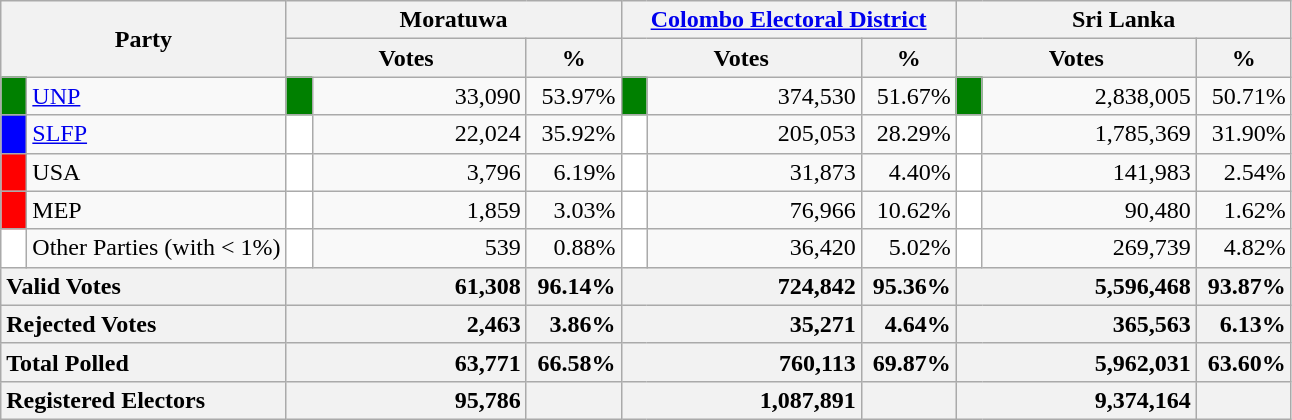<table class="wikitable">
<tr>
<th colspan="2" width="144px"rowspan="2">Party</th>
<th colspan="3" width="216px">Moratuwa</th>
<th colspan="3" width="216px"><a href='#'>Colombo Electoral District</a></th>
<th colspan="3" width="216px">Sri Lanka</th>
</tr>
<tr>
<th colspan="2" width="144px">Votes</th>
<th>%</th>
<th colspan="2" width="144px">Votes</th>
<th>%</th>
<th colspan="2" width="144px">Votes</th>
<th>%</th>
</tr>
<tr>
<td style="background-color:green;" width="10px"></td>
<td style="text-align:left;"><a href='#'>UNP</a></td>
<td style="background-color:green;" width="10px"></td>
<td style="text-align:right;">33,090</td>
<td style="text-align:right;">53.97%</td>
<td style="background-color:green;" width="10px"></td>
<td style="text-align:right;">374,530</td>
<td style="text-align:right;">51.67%</td>
<td style="background-color:green;" width="10px"></td>
<td style="text-align:right;">2,838,005</td>
<td style="text-align:right;">50.71%</td>
</tr>
<tr>
<td style="background-color:blue;" width="10px"></td>
<td style="text-align:left;"><a href='#'>SLFP</a></td>
<td style="background-color:white;" width="10px"></td>
<td style="text-align:right;">22,024</td>
<td style="text-align:right;">35.92%</td>
<td style="background-color:white;" width="10px"></td>
<td style="text-align:right;">205,053</td>
<td style="text-align:right;">28.29%</td>
<td style="background-color:white;" width="10px"></td>
<td style="text-align:right;">1,785,369</td>
<td style="text-align:right;">31.90%</td>
</tr>
<tr>
<td style="background-color:red;" width="10px"></td>
<td style="text-align:left;">USA</td>
<td style="background-color:white;" width="10px"></td>
<td style="text-align:right;">3,796</td>
<td style="text-align:right;">6.19%</td>
<td style="background-color:white;" width="10px"></td>
<td style="text-align:right;">31,873</td>
<td style="text-align:right;">4.40%</td>
<td style="background-color:white;" width="10px"></td>
<td style="text-align:right;">141,983</td>
<td style="text-align:right;">2.54%</td>
</tr>
<tr>
<td style="background-color:red;" width="10px"></td>
<td style="text-align:left;">MEP</td>
<td style="background-color:white;" width="10px"></td>
<td style="text-align:right;">1,859</td>
<td style="text-align:right;">3.03%</td>
<td style="background-color:white;" width="10px"></td>
<td style="text-align:right;">76,966</td>
<td style="text-align:right;">10.62%</td>
<td style="background-color:white;" width="10px"></td>
<td style="text-align:right;">90,480</td>
<td style="text-align:right;">1.62%</td>
</tr>
<tr>
<td style="background-color:white;" width="10px"></td>
<td style="text-align:left;">Other Parties (with < 1%)</td>
<td style="background-color:white;" width="10px"></td>
<td style="text-align:right;">539</td>
<td style="text-align:right;">0.88%</td>
<td style="background-color:white;" width="10px"></td>
<td style="text-align:right;">36,420</td>
<td style="text-align:right;">5.02%</td>
<td style="background-color:white;" width="10px"></td>
<td style="text-align:right;">269,739</td>
<td style="text-align:right;">4.82%</td>
</tr>
<tr>
<th colspan="2" width="144px"style="text-align:left;">Valid Votes</th>
<th style="text-align:right;"colspan="2" width="144px">61,308</th>
<th style="text-align:right;">96.14%</th>
<th style="text-align:right;"colspan="2" width="144px">724,842</th>
<th style="text-align:right;">95.36%</th>
<th style="text-align:right;"colspan="2" width="144px">5,596,468</th>
<th style="text-align:right;">93.87%</th>
</tr>
<tr>
<th colspan="2" width="144px"style="text-align:left;">Rejected Votes</th>
<th style="text-align:right;"colspan="2" width="144px">2,463</th>
<th style="text-align:right;">3.86%</th>
<th style="text-align:right;"colspan="2" width="144px">35,271</th>
<th style="text-align:right;">4.64%</th>
<th style="text-align:right;"colspan="2" width="144px">365,563</th>
<th style="text-align:right;">6.13%</th>
</tr>
<tr>
<th colspan="2" width="144px"style="text-align:left;">Total Polled</th>
<th style="text-align:right;"colspan="2" width="144px">63,771</th>
<th style="text-align:right;">66.58%</th>
<th style="text-align:right;"colspan="2" width="144px">760,113</th>
<th style="text-align:right;">69.87%</th>
<th style="text-align:right;"colspan="2" width="144px">5,962,031</th>
<th style="text-align:right;">63.60%</th>
</tr>
<tr>
<th colspan="2" width="144px"style="text-align:left;">Registered Electors</th>
<th style="text-align:right;"colspan="2" width="144px">95,786</th>
<th></th>
<th style="text-align:right;"colspan="2" width="144px">1,087,891</th>
<th></th>
<th style="text-align:right;"colspan="2" width="144px">9,374,164</th>
<th></th>
</tr>
</table>
